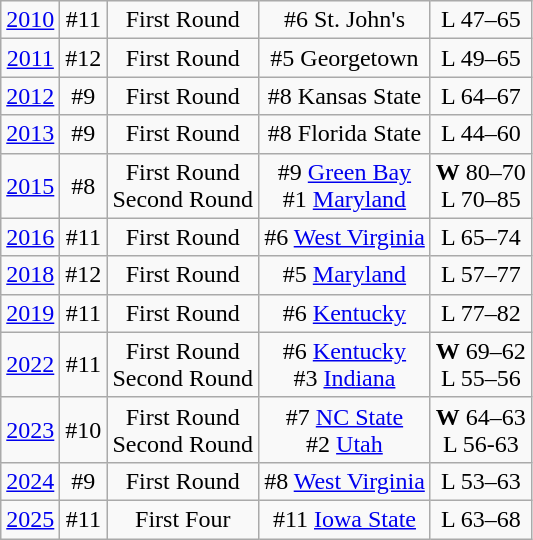<table class="wikitable" style="text-align:center">
<tr>
<td><a href='#'>2010</a></td>
<td>#11</td>
<td>First Round</td>
<td>#6 St. John's</td>
<td>L 47–65</td>
</tr>
<tr>
<td><a href='#'>2011</a></td>
<td>#12</td>
<td>First Round</td>
<td>#5 Georgetown</td>
<td>L 49–65</td>
</tr>
<tr>
<td><a href='#'>2012</a></td>
<td>#9</td>
<td>First Round</td>
<td>#8 Kansas State</td>
<td>L 64–67</td>
</tr>
<tr>
<td><a href='#'>2013</a></td>
<td>#9</td>
<td>First Round</td>
<td>#8 Florida State</td>
<td>L 44–60</td>
</tr>
<tr>
<td><a href='#'>2015</a></td>
<td>#8</td>
<td>First Round<br>Second Round</td>
<td>#9 <a href='#'>Green Bay</a><br>#1 <a href='#'>Maryland</a></td>
<td><strong>W</strong> 80–70<br>L 70–85</td>
</tr>
<tr>
<td><a href='#'>2016</a></td>
<td>#11</td>
<td>First Round</td>
<td>#6 <a href='#'>West Virginia</a></td>
<td>L 65–74</td>
</tr>
<tr>
<td><a href='#'>2018</a></td>
<td>#12</td>
<td>First Round</td>
<td>#5 <a href='#'>Maryland</a></td>
<td>L 57–77</td>
</tr>
<tr>
<td><a href='#'>2019</a></td>
<td>#11</td>
<td>First Round</td>
<td>#6 <a href='#'>Kentucky</a></td>
<td>L 77–82</td>
</tr>
<tr>
<td><a href='#'>2022</a></td>
<td>#11</td>
<td>First Round<br>Second Round</td>
<td>#6 <a href='#'>Kentucky</a><br>#3 <a href='#'>Indiana</a></td>
<td><strong>W</strong> 69–62<br>L 55–56</td>
</tr>
<tr>
<td><a href='#'>2023</a></td>
<td>#10</td>
<td>First Round <br>Second Round</td>
<td>#7 <a href='#'>NC State</a><br>#2 <a href='#'>Utah</a></td>
<td><strong>W</strong> 64–63<br>L 56-63</td>
</tr>
<tr>
<td><a href='#'>2024</a></td>
<td>#9</td>
<td>First Round</td>
<td>#8 <a href='#'>West Virginia</a></td>
<td>L 53–63</td>
</tr>
<tr>
<td><a href='#'>2025</a></td>
<td>#11</td>
<td>First Four</td>
<td>#11 <a href='#'>Iowa State</a></td>
<td>L 63–68</td>
</tr>
</table>
